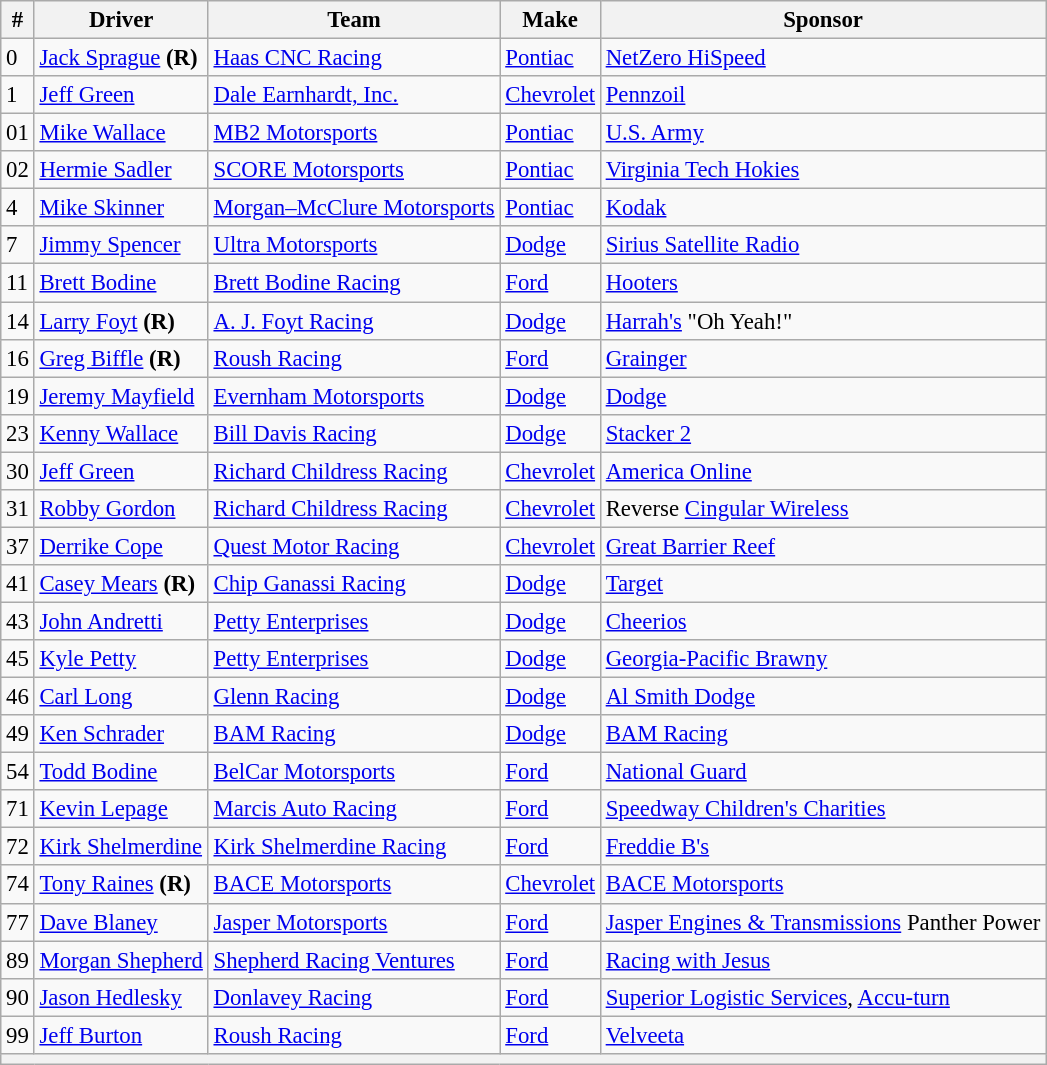<table class="wikitable" style="font-size:95%">
<tr>
<th>#</th>
<th>Driver</th>
<th>Team</th>
<th>Make</th>
<th>Sponsor</th>
</tr>
<tr>
<td>0</td>
<td><a href='#'>Jack Sprague</a> <strong>(R)</strong></td>
<td><a href='#'>Haas CNC Racing</a></td>
<td><a href='#'>Pontiac</a></td>
<td><a href='#'>NetZero HiSpeed</a></td>
</tr>
<tr>
<td>1</td>
<td><a href='#'>Jeff Green</a></td>
<td><a href='#'>Dale Earnhardt, Inc.</a></td>
<td><a href='#'>Chevrolet</a></td>
<td><a href='#'>Pennzoil</a></td>
</tr>
<tr>
<td>01</td>
<td><a href='#'>Mike Wallace</a></td>
<td><a href='#'>MB2 Motorsports</a></td>
<td><a href='#'>Pontiac</a></td>
<td><a href='#'>U.S. Army</a></td>
</tr>
<tr>
<td>02</td>
<td><a href='#'>Hermie Sadler</a></td>
<td><a href='#'>SCORE Motorsports</a></td>
<td><a href='#'>Pontiac</a></td>
<td><a href='#'>Virginia Tech Hokies</a></td>
</tr>
<tr>
<td>4</td>
<td><a href='#'>Mike Skinner</a></td>
<td><a href='#'>Morgan–McClure Motorsports</a></td>
<td><a href='#'>Pontiac</a></td>
<td><a href='#'>Kodak</a></td>
</tr>
<tr>
<td>7</td>
<td><a href='#'>Jimmy Spencer</a></td>
<td><a href='#'>Ultra Motorsports</a></td>
<td><a href='#'>Dodge</a></td>
<td><a href='#'>Sirius Satellite Radio</a></td>
</tr>
<tr>
<td>11</td>
<td><a href='#'>Brett Bodine</a></td>
<td><a href='#'>Brett Bodine Racing</a></td>
<td><a href='#'>Ford</a></td>
<td><a href='#'>Hooters</a></td>
</tr>
<tr>
<td>14</td>
<td><a href='#'>Larry Foyt</a> <strong>(R)</strong></td>
<td><a href='#'>A. J. Foyt Racing</a></td>
<td><a href='#'>Dodge</a></td>
<td><a href='#'>Harrah's</a> "Oh Yeah!"</td>
</tr>
<tr>
<td>16</td>
<td><a href='#'>Greg Biffle</a> <strong>(R)</strong></td>
<td><a href='#'>Roush Racing</a></td>
<td><a href='#'>Ford</a></td>
<td><a href='#'>Grainger</a></td>
</tr>
<tr>
<td>19</td>
<td><a href='#'>Jeremy Mayfield</a></td>
<td><a href='#'>Evernham Motorsports</a></td>
<td><a href='#'>Dodge</a></td>
<td><a href='#'>Dodge</a></td>
</tr>
<tr>
<td>23</td>
<td><a href='#'>Kenny Wallace</a></td>
<td><a href='#'>Bill Davis Racing</a></td>
<td><a href='#'>Dodge</a></td>
<td><a href='#'>Stacker 2</a></td>
</tr>
<tr>
<td>30</td>
<td><a href='#'>Jeff Green</a></td>
<td><a href='#'>Richard Childress Racing</a></td>
<td><a href='#'>Chevrolet</a></td>
<td><a href='#'>America Online</a></td>
</tr>
<tr>
<td>31</td>
<td><a href='#'>Robby Gordon</a></td>
<td><a href='#'>Richard Childress Racing</a></td>
<td><a href='#'>Chevrolet</a></td>
<td>Reverse <a href='#'>Cingular Wireless</a></td>
</tr>
<tr>
<td>37</td>
<td><a href='#'>Derrike Cope</a></td>
<td><a href='#'>Quest Motor Racing</a></td>
<td><a href='#'>Chevrolet</a></td>
<td><a href='#'>Great Barrier Reef</a></td>
</tr>
<tr>
<td>41</td>
<td><a href='#'>Casey Mears</a> <strong>(R)</strong></td>
<td><a href='#'>Chip Ganassi Racing</a></td>
<td><a href='#'>Dodge</a></td>
<td><a href='#'>Target</a></td>
</tr>
<tr>
<td>43</td>
<td><a href='#'>John Andretti</a></td>
<td><a href='#'>Petty Enterprises</a></td>
<td><a href='#'>Dodge</a></td>
<td><a href='#'>Cheerios</a></td>
</tr>
<tr>
<td>45</td>
<td><a href='#'>Kyle Petty</a></td>
<td><a href='#'>Petty Enterprises</a></td>
<td><a href='#'>Dodge</a></td>
<td><a href='#'>Georgia-Pacific Brawny</a></td>
</tr>
<tr>
<td>46</td>
<td><a href='#'>Carl Long</a></td>
<td><a href='#'>Glenn Racing</a></td>
<td><a href='#'>Dodge</a></td>
<td><a href='#'>Al Smith Dodge</a></td>
</tr>
<tr>
<td>49</td>
<td><a href='#'>Ken Schrader</a></td>
<td><a href='#'>BAM Racing</a></td>
<td><a href='#'>Dodge</a></td>
<td><a href='#'>BAM Racing</a></td>
</tr>
<tr>
<td>54</td>
<td><a href='#'>Todd Bodine</a></td>
<td><a href='#'>BelCar Motorsports</a></td>
<td><a href='#'>Ford</a></td>
<td><a href='#'>National Guard</a></td>
</tr>
<tr>
<td>71</td>
<td><a href='#'>Kevin Lepage</a></td>
<td><a href='#'>Marcis Auto Racing</a></td>
<td><a href='#'>Ford</a></td>
<td><a href='#'>Speedway Children's Charities</a></td>
</tr>
<tr>
<td>72</td>
<td><a href='#'>Kirk Shelmerdine</a></td>
<td><a href='#'>Kirk Shelmerdine Racing</a></td>
<td><a href='#'>Ford</a></td>
<td><a href='#'>Freddie B's</a></td>
</tr>
<tr>
<td>74</td>
<td><a href='#'>Tony Raines</a> <strong>(R)</strong></td>
<td><a href='#'>BACE Motorsports</a></td>
<td><a href='#'>Chevrolet</a></td>
<td><a href='#'>BACE Motorsports</a></td>
</tr>
<tr>
<td>77</td>
<td><a href='#'>Dave Blaney</a></td>
<td><a href='#'>Jasper Motorsports</a></td>
<td><a href='#'>Ford</a></td>
<td><a href='#'>Jasper Engines & Transmissions</a> Panther Power</td>
</tr>
<tr>
<td>89</td>
<td><a href='#'>Morgan Shepherd</a></td>
<td><a href='#'>Shepherd Racing Ventures</a></td>
<td><a href='#'>Ford</a></td>
<td><a href='#'>Racing with Jesus</a></td>
</tr>
<tr>
<td>90</td>
<td><a href='#'>Jason Hedlesky</a></td>
<td><a href='#'>Donlavey Racing</a></td>
<td><a href='#'>Ford</a></td>
<td><a href='#'>Superior Logistic Services</a>, <a href='#'>Accu-turn</a></td>
</tr>
<tr>
<td>99</td>
<td><a href='#'>Jeff Burton</a></td>
<td><a href='#'>Roush Racing</a></td>
<td><a href='#'>Ford</a></td>
<td><a href='#'>Velveeta</a></td>
</tr>
<tr>
<th colspan="5"></th>
</tr>
</table>
